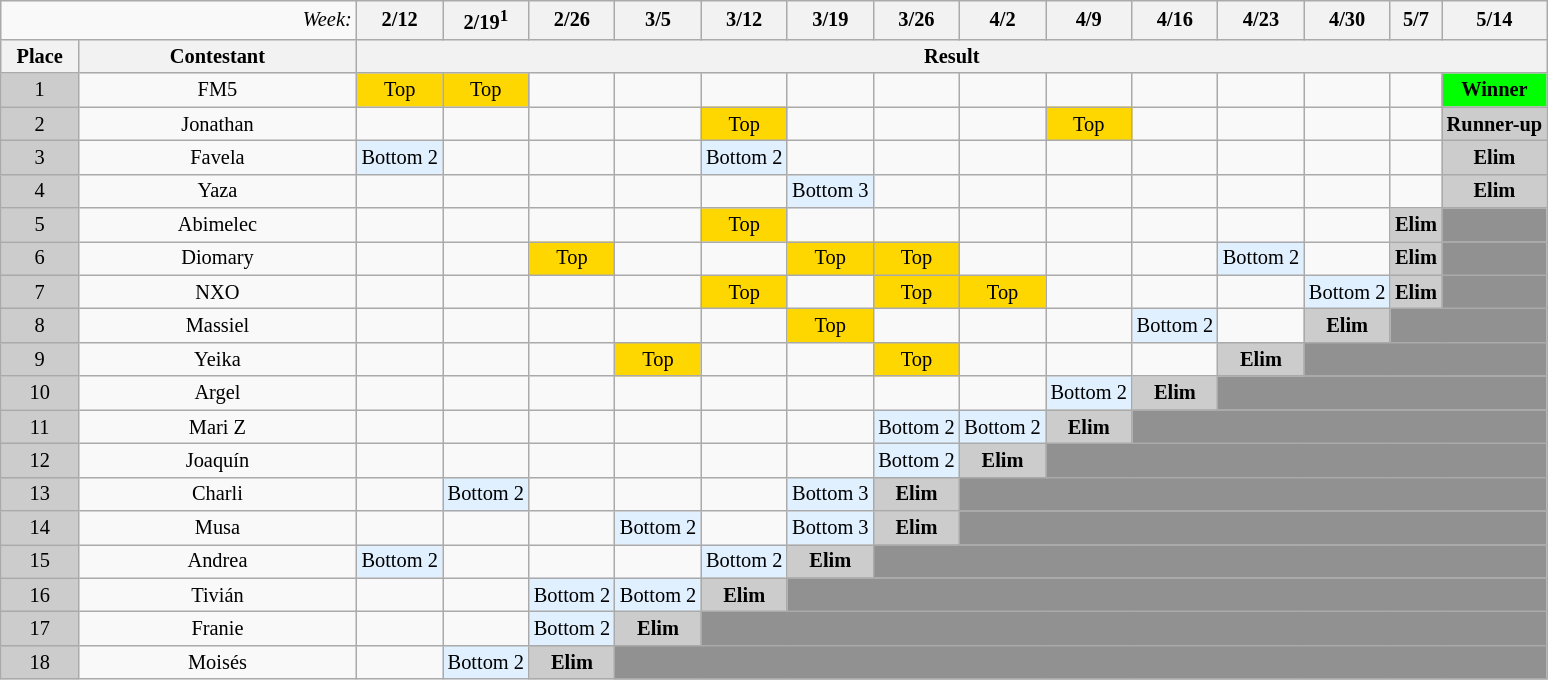<table class="wikitable" style="margin:auto; text-align:center; font-size:85%;">
<tr>
<td colspan="2" style="text-align:right;"><em>Week:</em></td>
<th><strong>2/12</strong></th>
<th><strong>2/19</strong><sup>1</sup></th>
<th><strong>2/26</strong></th>
<th><strong>3/5</strong></th>
<th><strong>3/12</strong></th>
<th><strong>3/19</strong></th>
<th><strong>3/26</strong></th>
<th><strong>4/2</strong></th>
<th><strong>4/9</strong></th>
<th><strong>4/16</strong></th>
<th><strong>4/23</strong></th>
<th><strong>4/30</strong></th>
<th><strong>5/7</strong></th>
<th><strong>5/14</strong></th>
</tr>
<tr>
<th width=5%>Place</th>
<th width=18%>Contestant</th>
<th colspan=14>Result</th>
</tr>
<tr>
<td style="background:#ccc; text-align:center;">1</td>
<td>FM5</td>
<td style="background:gold;">Top</td>
<td style="background:gold;">Top</td>
<td></td>
<td></td>
<td></td>
<td></td>
<td></td>
<td></td>
<td></td>
<td></td>
<td></td>
<td></td>
<td></td>
<td style="background:lime; text-align:center;"><strong>Winner</strong></td>
</tr>
<tr>
<td style="background:#ccc; text-align:center;">2</td>
<td>Jonathan</td>
<td></td>
<td></td>
<td></td>
<td></td>
<td style="background:gold;">Top</td>
<td></td>
<td></td>
<td></td>
<td style="background:gold;">Top</td>
<td></td>
<td></td>
<td></td>
<td></td>
<td style="background:#ccc; text-align:center;"><strong>Runner-up</strong></td>
</tr>
<tr>
<td style="background:#ccc; text-align:center;">3</td>
<td>Favela</td>
<td style="background:#e0f0ff;">Bottom 2</td>
<td></td>
<td></td>
<td></td>
<td style="background:#e0f0ff;">Bottom 2</td>
<td></td>
<td></td>
<td></td>
<td></td>
<td></td>
<td></td>
<td></td>
<td></td>
<td style="background:#ccc; text-align:center;"><strong>Elim</strong></td>
</tr>
<tr>
<td style="background:#ccc; text-align:center;">4</td>
<td>Yaza</td>
<td></td>
<td></td>
<td></td>
<td></td>
<td></td>
<td style="background:#e0f0ff;">Bottom 3</td>
<td></td>
<td></td>
<td></td>
<td></td>
<td></td>
<td></td>
<td></td>
<td style="background:#ccc; text-align:center;"><strong>Elim</strong></td>
</tr>
<tr>
<td style="background:#ccc; text-align:center;">5</td>
<td>Abimelec</td>
<td></td>
<td></td>
<td></td>
<td></td>
<td style="background:gold;">Top</td>
<td></td>
<td></td>
<td></td>
<td></td>
<td></td>
<td></td>
<td></td>
<td style="background:#ccc; text-align:center;"><strong>Elim</strong></td>
<td style="background:#919191;"></td>
</tr>
<tr>
<td style="background:#ccc; text-align:center;">6</td>
<td>Diomary</td>
<td></td>
<td></td>
<td style="background:gold;">Top</td>
<td></td>
<td></td>
<td style="background:gold;">Top</td>
<td style="background:gold;">Top</td>
<td></td>
<td></td>
<td></td>
<td style="background:#e0f0ff;">Bottom 2</td>
<td></td>
<td style="background:#ccc; text-align:center;"><strong>Elim</strong></td>
<td style="background:#919191;"></td>
</tr>
<tr>
<td style="background:#ccc; text-align:center;">7</td>
<td>NXO</td>
<td></td>
<td></td>
<td></td>
<td></td>
<td style="background:gold;">Top</td>
<td></td>
<td style="background:gold;">Top</td>
<td style="background:gold;">Top</td>
<td></td>
<td></td>
<td></td>
<td style="background:#e0f0ff;">Bottom 2</td>
<td style="background:#ccc; text-align:center;"><strong>Elim</strong></td>
<td style="background:#919191;"></td>
</tr>
<tr>
<td style="background:#ccc; text-align:center;">8</td>
<td>Massiel</td>
<td></td>
<td></td>
<td></td>
<td></td>
<td></td>
<td style="background:gold;">Top</td>
<td></td>
<td></td>
<td></td>
<td style="background:#e0f0ff;">Bottom 2</td>
<td></td>
<td style="background:#ccc; text-align:center;"><strong>Elim</strong></td>
<td style="background:#919191;" colspan="2"></td>
</tr>
<tr>
<td style="background:#ccc; text-align:center;">9</td>
<td>Yeika</td>
<td></td>
<td></td>
<td></td>
<td style="background:gold;">Top</td>
<td></td>
<td></td>
<td style="background:gold;">Top</td>
<td></td>
<td></td>
<td></td>
<td style="background:#ccc; text-align:center;"><strong>Elim</strong></td>
<td style="background:#919191;" colspan="3"></td>
</tr>
<tr>
<td style="background:#ccc; text-align:center;">10</td>
<td>Argel</td>
<td></td>
<td></td>
<td></td>
<td></td>
<td></td>
<td></td>
<td></td>
<td></td>
<td style="background:#e0f0ff;">Bottom 2</td>
<td style="background:#ccc; text-align:center;"><strong>Elim</strong></td>
<td style="background:#919191;" colspan="4"></td>
</tr>
<tr>
<td style="background:#ccc; text-align:center;">11</td>
<td>Mari Z</td>
<td></td>
<td></td>
<td></td>
<td></td>
<td></td>
<td></td>
<td style="background:#e0f0ff;">Bottom 2</td>
<td style="background:#e0f0ff;">Bottom 2</td>
<td style="background:#ccc; text-align:center;"><strong>Elim</strong></td>
<td style="background:#919191;" colspan="5"></td>
</tr>
<tr>
<td style="background:#ccc; text-align:center;">12</td>
<td>Joaquín</td>
<td></td>
<td></td>
<td></td>
<td></td>
<td></td>
<td></td>
<td style="background:#e0f0ff;">Bottom 2</td>
<td style="background:#ccc; text-align:center;"><strong>Elim</strong></td>
<td style="background:#919191;" colspan="6"></td>
</tr>
<tr>
<td style="background:#ccc; text-align:center;">13</td>
<td>Charli</td>
<td></td>
<td style="background:#e0f0ff;">Bottom 2</td>
<td></td>
<td></td>
<td></td>
<td style="background:#e0f0ff;">Bottom 3</td>
<td style="background:#ccc; text-align:center;"><strong>Elim</strong></td>
<td style="background:#919191;" colspan="7"></td>
</tr>
<tr>
<td style="background:#ccc; text-align:center;">14</td>
<td>Musa</td>
<td></td>
<td></td>
<td></td>
<td style="background:#e0f0ff;">Bottom 2</td>
<td></td>
<td style="background:#e0f0ff;">Bottom 3</td>
<td style="background:#ccc; text-align:center;"><strong>Elim</strong></td>
<td style="background:#919191;" colspan="7"></td>
</tr>
<tr>
<td style="background:#ccc; text-align:center;">15</td>
<td>Andrea</td>
<td style="background:#e0f0ff;">Bottom 2</td>
<td></td>
<td></td>
<td></td>
<td style="background:#e0f0ff;">Bottom 2</td>
<td style="background:#ccc; text-align:center;"><strong>Elim</strong></td>
<td style="background:#919191;" colspan="8"></td>
</tr>
<tr>
<td style="background:#ccc; text-align:center;">16</td>
<td>Tivián</td>
<td></td>
<td></td>
<td style="background:#e0f0ff;">Bottom 2</td>
<td style="background:#e0f0ff;">Bottom 2</td>
<td style="background:#ccc; text-align:center;"><strong>Elim</strong></td>
<td style="background:#919191;" colspan="9"></td>
</tr>
<tr>
<td style="background:#ccc; text-align:center;">17</td>
<td>Franie</td>
<td></td>
<td></td>
<td style="background:#e0f0ff;">Bottom 2</td>
<td style="background:#ccc; text-align:center;"><strong>Elim</strong></td>
<td style="background:#919191;" colspan="10"></td>
</tr>
<tr>
<td style="background:#ccc; text-align:center;">18</td>
<td>Moisés</td>
<td></td>
<td style="background:#e0f0ff;">Bottom 2</td>
<td style="background:#ccc; text-align:center;"><strong>Elim</strong></td>
<td style="background:#919191;" colspan="11"></td>
</tr>
</table>
